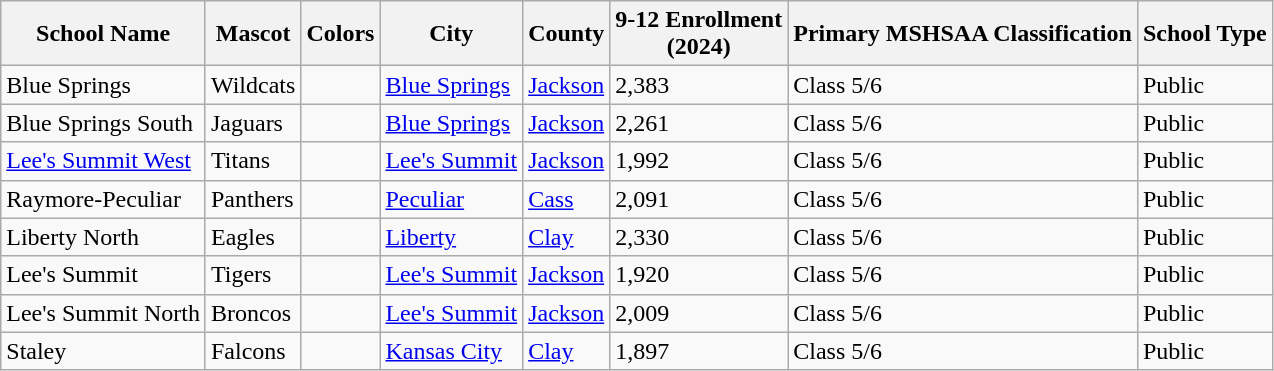<table class="wikitable">
<tr>
<th>School Name</th>
<th>Mascot</th>
<th>Colors</th>
<th>City</th>
<th>County</th>
<th>9-12 Enrollment<br>(2024)</th>
<th>Primary MSHSAA Classification</th>
<th>School Type</th>
</tr>
<tr>
<td>Blue Springs</td>
<td>Wildcats</td>
<td> </td>
<td><a href='#'>Blue Springs</a></td>
<td><a href='#'>Jackson</a></td>
<td>2,383</td>
<td>Class 5/6</td>
<td>Public</td>
</tr>
<tr>
<td>Blue Springs South</td>
<td>Jaguars</td>
<td> </td>
<td><a href='#'>Blue Springs</a></td>
<td><a href='#'>Jackson</a></td>
<td>2,261</td>
<td>Class 5/6</td>
<td>Public</td>
</tr>
<tr>
<td><a href='#'>Lee's Summit West</a></td>
<td>Titans</td>
<td> </td>
<td><a href='#'>Lee's Summit</a></td>
<td><a href='#'>Jackson</a></td>
<td>1,992</td>
<td>Class 5/6</td>
<td>Public</td>
</tr>
<tr>
<td>Raymore-Peculiar</td>
<td>Panthers</td>
<td> </td>
<td><a href='#'>Peculiar</a></td>
<td><a href='#'>Cass</a></td>
<td>2,091</td>
<td>Class 5/6</td>
<td>Public</td>
</tr>
<tr>
<td>Liberty North</td>
<td>Eagles</td>
<td> </td>
<td><a href='#'>Liberty</a></td>
<td><a href='#'>Clay</a></td>
<td>2,330</td>
<td>Class 5/6</td>
<td>Public</td>
</tr>
<tr>
<td>Lee's Summit</td>
<td>Tigers</td>
<td> </td>
<td><a href='#'>Lee's Summit</a></td>
<td><a href='#'>Jackson</a></td>
<td>1,920</td>
<td>Class 5/6</td>
<td>Public</td>
</tr>
<tr>
<td>Lee's Summit North</td>
<td>Broncos</td>
<td> </td>
<td><a href='#'>Lee's Summit</a></td>
<td><a href='#'>Jackson</a></td>
<td>2,009</td>
<td>Class 5/6</td>
<td>Public</td>
</tr>
<tr>
<td>Staley</td>
<td>Falcons</td>
<td> </td>
<td><a href='#'>Kansas City</a></td>
<td><a href='#'>Clay</a></td>
<td>1,897</td>
<td>Class 5/6</td>
<td>Public</td>
</tr>
</table>
